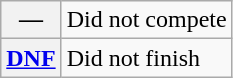<table class="wikitable">
<tr>
<th scope="row">—</th>
<td>Did not compete</td>
</tr>
<tr>
<th scope="row"><a href='#'>DNF</a></th>
<td>Did not finish</td>
</tr>
</table>
